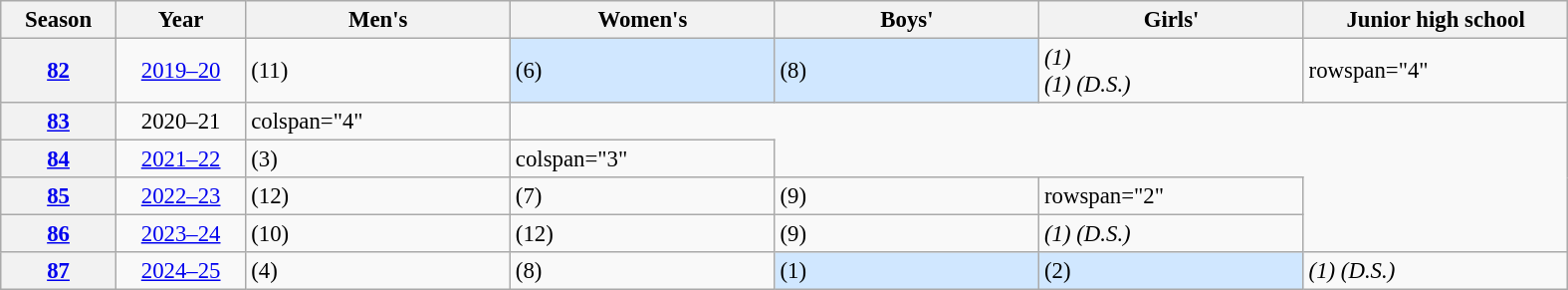<table class="wikitable plainrowheaders" style="font-size:95%;">
<tr>
<th scope="col" style="width:70px;">Season</th>
<th scope="col" style="width:80px;">Year</th>
<th scope="col" style="width:170px;">Men's</th>
<th scope="col" style="width:170px;">Women's</th>
<th scope="col" style="width:170px;">Boys'</th>
<th scope="col" style="width:170px;">Girls'</th>
<th scope="col" style="width:170px;">Junior high school</th>
</tr>
<tr>
<th scope="row" style="text-align:center;"><a href='#'>82</a></th>
<td align=center><a href='#'>2019–20</a></td>
<td> (11)</td>
<td bgcolor=#D0E7FF> (6)</td>
<td bgcolor=#D0E7FF> (8)</td>
<td><em> (1)<br> (1) (D.S.)</em></td>
<td>rowspan="4" </td>
</tr>
<tr>
<th scope="row" style="text-align:center;"><a href='#'>83</a></th>
<td align=center>2020–21</td>
<td>colspan="4" </td>
</tr>
<tr>
<th scope="row" style="text-align:center;"><a href='#'>84</a></th>
<td align=center><a href='#'>2021–22</a></td>
<td> (3)</td>
<td>colspan="3" </td>
</tr>
<tr>
<th scope="row" style="text-align:center;"><a href='#'>85</a></th>
<td align=center><a href='#'>2022–23</a></td>
<td> (12)</td>
<td> (7)</td>
<td> (9)</td>
<td>rowspan="2" </td>
</tr>
<tr>
<th scope="row" style="text-align:center;"><a href='#'>86</a></th>
<td align=center><a href='#'>2023–24</a></td>
<td> (10)</td>
<td> (12)</td>
<td> (9)</td>
<td><em> (1) (D.S.)</em></td>
</tr>
<tr>
<th scope="row" style="text-align:center;"><a href='#'>87</a></th>
<td align=center><a href='#'>2024–25</a></td>
<td> (4)</td>
<td> (8)</td>
<td bgcolor=#D0E7FF> (1)</td>
<td bgcolor=#D0E7FF> (2)</td>
<td><em> (1) (D.S.)</em></td>
</tr>
</table>
